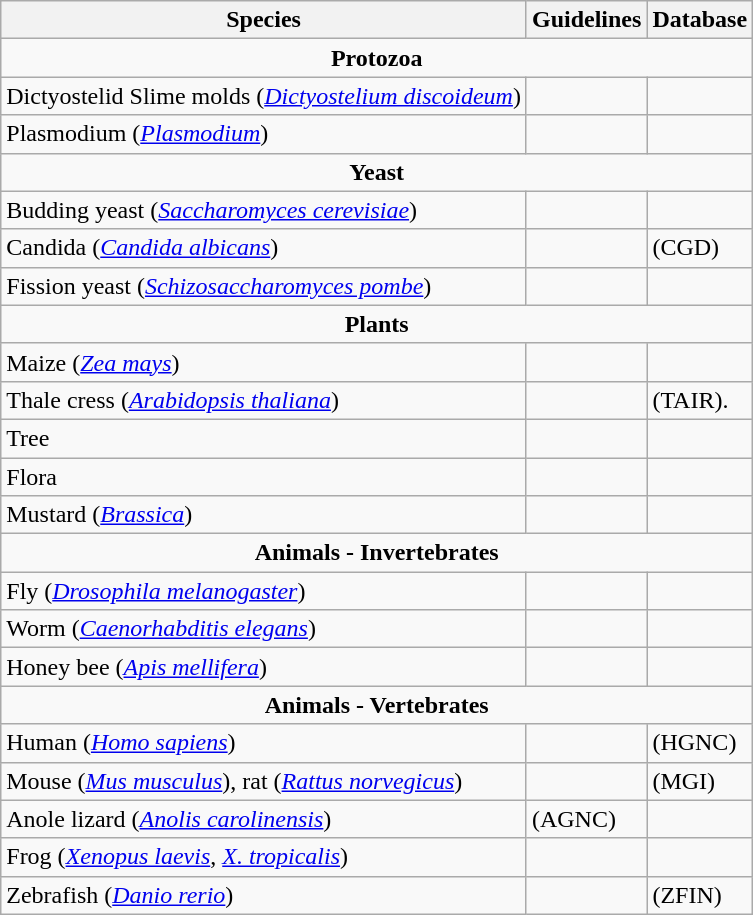<table class="wikitable" style="margin:0 0 1em 1em">
<tr>
<th>Species</th>
<th>Guidelines</th>
<th>Database</th>
</tr>
<tr>
<td colspan="3" align="center"><strong>Protozoa</strong></td>
</tr>
<tr>
<td>Dictyostelid Slime molds (<em><a href='#'>Dictyostelium discoideum</a></em>)</td>
<td></td>
<td></td>
</tr>
<tr>
<td>Plasmodium (<em><a href='#'>Plasmodium</a></em>)</td>
<td></td>
<td></td>
</tr>
<tr>
<td colspan="3" align="center"><strong>Yeast</strong></td>
</tr>
<tr>
<td>Budding yeast (<em><a href='#'>Saccharomyces cerevisiae</a></em>)</td>
<td></td>
<td></td>
</tr>
<tr>
<td>Candida (<em><a href='#'>Candida albicans</a></em>)</td>
<td></td>
<td> (CGD)</td>
</tr>
<tr>
<td>Fission yeast (<em><a href='#'>Schizosaccharomyces pombe</a></em>)</td>
<td></td>
<td></td>
</tr>
<tr>
<td colspan="3" align="center"><strong>Plants</strong></td>
</tr>
<tr>
<td>Maize (<em><a href='#'>Zea mays</a></em>)</td>
<td></td>
<td></td>
</tr>
<tr>
<td>Thale cress (<em><a href='#'>Arabidopsis thaliana</a></em>)</td>
<td></td>
<td> (TAIR).</td>
</tr>
<tr>
<td>Tree</td>
<td></td>
<td></td>
</tr>
<tr>
<td>Flora</td>
<td></td>
<td></td>
</tr>
<tr>
<td>Mustard (<em><a href='#'>Brassica</a></em>)</td>
<td></td>
<td></td>
</tr>
<tr>
<td colspan="3" align="center"><strong>Animals - Invertebrates</strong></td>
</tr>
<tr>
<td>Fly (<em><a href='#'>Drosophila melanogaster</a></em>)</td>
<td></td>
<td></td>
</tr>
<tr>
<td>Worm (<em><a href='#'>Caenorhabditis elegans</a></em>)</td>
<td>  </td>
<td></td>
</tr>
<tr>
<td>Honey bee (<em><a href='#'>Apis mellifera</a></em>)</td>
<td></td>
<td></td>
</tr>
<tr>
<td colspan="3" align="center"><strong>Animals - Vertebrates</strong></td>
</tr>
<tr>
<td>Human (<em><a href='#'>Homo sapiens</a></em>)</td>
<td></td>
<td> (HGNC)</td>
</tr>
<tr>
<td>Mouse (<em><a href='#'>Mus musculus</a></em>), rat (<em><a href='#'>Rattus norvegicus</a></em>)</td>
<td></td>
<td> (MGI)</td>
</tr>
<tr>
<td>Anole lizard (<em><a href='#'>Anolis carolinensis</a></em>)</td>
<td>  (AGNC)</td>
<td></td>
</tr>
<tr>
<td>Frog (<em><a href='#'>Xenopus laevis</a></em>, <em><a href='#'>X. tropicalis</a></em>)</td>
<td></td>
<td></td>
</tr>
<tr>
<td>Zebrafish (<em><a href='#'>Danio rerio</a></em>)</td>
<td></td>
<td> (ZFIN)</td>
</tr>
</table>
